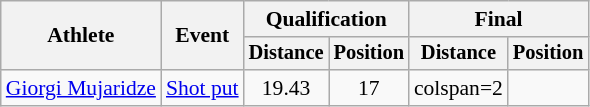<table class="wikitable" style="font-size:90%">
<tr>
<th rowspan="2">Athlete</th>
<th rowspan="2">Event</th>
<th colspan="2">Qualification</th>
<th colspan="2">Final</th>
</tr>
<tr style="font-size:95%">
<th>Distance</th>
<th>Position</th>
<th>Distance</th>
<th>Position</th>
</tr>
<tr align="center">
<td align="left"><a href='#'>Giorgi Mujaridze</a></td>
<td align="left"><a href='#'>Shot put</a></td>
<td>19.43</td>
<td>17</td>
<td>colspan=2 </td>
</tr>
</table>
